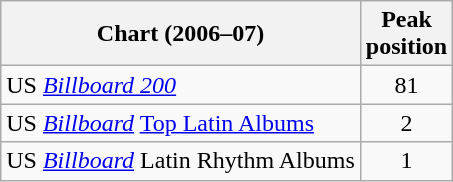<table class="wikitable">
<tr>
<th>Chart (2006–07)</th>
<th>Peak<br>position</th>
</tr>
<tr>
<td>US <em><a href='#'>Billboard 200</a></em></td>
<td align="center">81 </td>
</tr>
<tr>
<td>US <em><a href='#'>Billboard</a></em> <a href='#'>Top Latin Albums</a></td>
<td align="center">2</td>
</tr>
<tr>
<td>US <em><a href='#'>Billboard</a></em> Latin Rhythm Albums</td>
<td align="center">1</td>
</tr>
</table>
